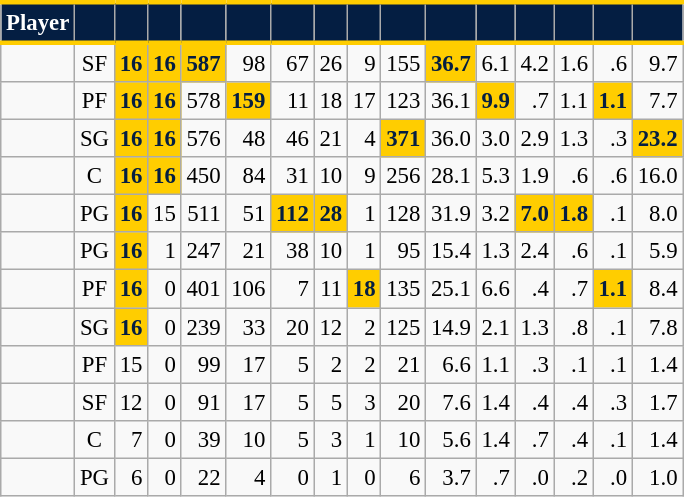<table class="wikitable sortable" style="font-size: 95%; text-align:right;">
<tr>
<th style="background:#041E42; color:#FFFFFF; border-top:#FFCD00 3px solid; border-bottom:#FFCD00 3px solid;">Player</th>
<th style="background:#041E42; color:#FFFFFF; border-top:#FFCD00 3px solid; border-bottom:#FFCD00 3px solid;"></th>
<th style="background:#041E42; color:#FFFFFF; border-top:#FFCD00 3px solid; border-bottom:#FFCD00 3px solid;"></th>
<th style="background:#041E42; color:#FFFFFF; border-top:#FFCD00 3px solid; border-bottom:#FFCD00 3px solid;"></th>
<th style="background:#041E42; color:#FFFFFF; border-top:#FFCD00 3px solid; border-bottom:#FFCD00 3px solid;"></th>
<th style="background:#041E42; color:#FFFFFF; border-top:#FFCD00 3px solid; border-bottom:#FFCD00 3px solid;"></th>
<th style="background:#041E42; color:#FFFFFF; border-top:#FFCD00 3px solid; border-bottom:#FFCD00 3px solid;"></th>
<th style="background:#041E42; color:#FFFFFF; border-top:#FFCD00 3px solid; border-bottom:#FFCD00 3px solid;"></th>
<th style="background:#041E42; color:#FFFFFF; border-top:#FFCD00 3px solid; border-bottom:#FFCD00 3px solid;"></th>
<th style="background:#041E42; color:#FFFFFF; border-top:#FFCD00 3px solid; border-bottom:#FFCD00 3px solid;"></th>
<th style="background:#041E42; color:#FFFFFF; border-top:#FFCD00 3px solid; border-bottom:#FFCD00 3px solid;"></th>
<th style="background:#041E42; color:#FFFFFF; border-top:#FFCD00 3px solid; border-bottom:#FFCD00 3px solid;"></th>
<th style="background:#041E42; color:#FFFFFF; border-top:#FFCD00 3px solid; border-bottom:#FFCD00 3px solid;"></th>
<th style="background:#041E42; color:#FFFFFF; border-top:#FFCD00 3px solid; border-bottom:#FFCD00 3px solid;"></th>
<th style="background:#041E42; color:#FFFFFF; border-top:#FFCD00 3px solid; border-bottom:#FFCD00 3px solid;"></th>
<th style="background:#041E42; color:#FFFFFF; border-top:#FFCD00 3px solid; border-bottom:#FFCD00 3px solid;"></th>
</tr>
<tr>
<td style="text-align:left;"></td>
<td style="text-align:center;">SF</td>
<td style="background:#FFCD00; color:#041E42;"><strong>16</strong></td>
<td style="background:#FFCD00; color:#041E42;"><strong>16</strong></td>
<td style="background:#FFCD00; color:#041E42;"><strong>587</strong></td>
<td>98</td>
<td>67</td>
<td>26</td>
<td>9</td>
<td>155</td>
<td style="background:#FFCD00; color:#041E42;"><strong>36.7</strong></td>
<td>6.1</td>
<td>4.2</td>
<td>1.6</td>
<td>.6</td>
<td>9.7</td>
</tr>
<tr>
<td style="text-align:left;"></td>
<td style="text-align:center;">PF</td>
<td style="background:#FFCD00; color:#041E42;"><strong>16</strong></td>
<td style="background:#FFCD00; color:#041E42;"><strong>16</strong></td>
<td>578</td>
<td style="background:#FFCD00; color:#041E42;"><strong>159</strong></td>
<td>11</td>
<td>18</td>
<td>17</td>
<td>123</td>
<td>36.1</td>
<td style="background:#FFCD00; color:#041E42;"><strong>9.9</strong></td>
<td>.7</td>
<td>1.1</td>
<td style="background:#FFCD00; color:#041E42;"><strong>1.1</strong></td>
<td>7.7</td>
</tr>
<tr>
<td style="text-align:left;"></td>
<td style="text-align:center;">SG</td>
<td style="background:#FFCD00; color:#041E42;"><strong>16</strong></td>
<td style="background:#FFCD00; color:#041E42;"><strong>16</strong></td>
<td>576</td>
<td>48</td>
<td>46</td>
<td>21</td>
<td>4</td>
<td style="background:#FFCD00; color:#041E42;"><strong>371</strong></td>
<td>36.0</td>
<td>3.0</td>
<td>2.9</td>
<td>1.3</td>
<td>.3</td>
<td style="background:#FFCD00; color:#041E42;"><strong>23.2</strong></td>
</tr>
<tr>
<td style="text-align:left;"></td>
<td style="text-align:center;">C</td>
<td style="background:#FFCD00; color:#041E42;"><strong>16</strong></td>
<td style="background:#FFCD00; color:#041E42;"><strong>16</strong></td>
<td>450</td>
<td>84</td>
<td>31</td>
<td>10</td>
<td>9</td>
<td>256</td>
<td>28.1</td>
<td>5.3</td>
<td>1.9</td>
<td>.6</td>
<td>.6</td>
<td>16.0</td>
</tr>
<tr>
<td style="text-align:left;"></td>
<td style="text-align:center;">PG</td>
<td style="background:#FFCD00; color:#041E42;"><strong>16</strong></td>
<td>15</td>
<td>511</td>
<td>51</td>
<td style="background:#FFCD00; color:#041E42;"><strong>112</strong></td>
<td style="background:#FFCD00; color:#041E42;"><strong>28</strong></td>
<td>1</td>
<td>128</td>
<td>31.9</td>
<td>3.2</td>
<td style="background:#FFCD00; color:#041E42;"><strong>7.0</strong></td>
<td style="background:#FFCD00; color:#041E42;"><strong>1.8</strong></td>
<td>.1</td>
<td>8.0</td>
</tr>
<tr>
<td style="text-align:left;"></td>
<td style="text-align:center;">PG</td>
<td style="background:#FFCD00; color:#041E42;"><strong>16</strong></td>
<td>1</td>
<td>247</td>
<td>21</td>
<td>38</td>
<td>10</td>
<td>1</td>
<td>95</td>
<td>15.4</td>
<td>1.3</td>
<td>2.4</td>
<td>.6</td>
<td>.1</td>
<td>5.9</td>
</tr>
<tr>
<td style="text-align:left;"></td>
<td style="text-align:center;">PF</td>
<td style="background:#FFCD00; color:#041E42;"><strong>16</strong></td>
<td>0</td>
<td>401</td>
<td>106</td>
<td>7</td>
<td>11</td>
<td style="background:#FFCD00; color:#041E42;"><strong>18</strong></td>
<td>135</td>
<td>25.1</td>
<td>6.6</td>
<td>.4</td>
<td>.7</td>
<td style="background:#FFCD00; color:#041E42;"><strong>1.1</strong></td>
<td>8.4</td>
</tr>
<tr>
<td style="text-align:left;"></td>
<td style="text-align:center;">SG</td>
<td style="background:#FFCD00; color:#041E42;"><strong>16</strong></td>
<td>0</td>
<td>239</td>
<td>33</td>
<td>20</td>
<td>12</td>
<td>2</td>
<td>125</td>
<td>14.9</td>
<td>2.1</td>
<td>1.3</td>
<td>.8</td>
<td>.1</td>
<td>7.8</td>
</tr>
<tr>
<td style="text-align:left;"></td>
<td style="text-align:center;">PF</td>
<td>15</td>
<td>0</td>
<td>99</td>
<td>17</td>
<td>5</td>
<td>2</td>
<td>2</td>
<td>21</td>
<td>6.6</td>
<td>1.1</td>
<td>.3</td>
<td>.1</td>
<td>.1</td>
<td>1.4</td>
</tr>
<tr>
<td style="text-align:left;"></td>
<td style="text-align:center;">SF</td>
<td>12</td>
<td>0</td>
<td>91</td>
<td>17</td>
<td>5</td>
<td>5</td>
<td>3</td>
<td>20</td>
<td>7.6</td>
<td>1.4</td>
<td>.4</td>
<td>.4</td>
<td>.3</td>
<td>1.7</td>
</tr>
<tr>
<td style="text-align:left;"></td>
<td style="text-align:center;">C</td>
<td>7</td>
<td>0</td>
<td>39</td>
<td>10</td>
<td>5</td>
<td>3</td>
<td>1</td>
<td>10</td>
<td>5.6</td>
<td>1.4</td>
<td>.7</td>
<td>.4</td>
<td>.1</td>
<td>1.4</td>
</tr>
<tr>
<td style="text-align:left;"></td>
<td style="text-align:center;">PG</td>
<td>6</td>
<td>0</td>
<td>22</td>
<td>4</td>
<td>0</td>
<td>1</td>
<td>0</td>
<td>6</td>
<td>3.7</td>
<td>.7</td>
<td>.0</td>
<td>.2</td>
<td>.0</td>
<td>1.0</td>
</tr>
</table>
